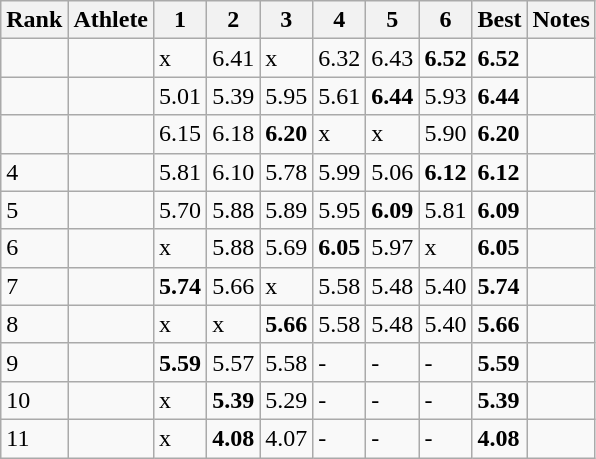<table class="wikitable sortable" style="text-align:left">
<tr>
<th>Rank</th>
<th>Athlete</th>
<th>1</th>
<th>2</th>
<th>3</th>
<th>4</th>
<th>5</th>
<th>6</th>
<th>Best</th>
<th>Notes</th>
</tr>
<tr>
<td></td>
<td></td>
<td>x</td>
<td>6.41</td>
<td>x</td>
<td>6.32</td>
<td>6.43</td>
<td><strong>6.52</strong></td>
<td><strong>6.52</strong></td>
<td></td>
</tr>
<tr>
<td></td>
<td></td>
<td>5.01</td>
<td>5.39</td>
<td>5.95</td>
<td>5.61</td>
<td><strong>6.44</strong></td>
<td>5.93</td>
<td><strong>6.44</strong></td>
<td></td>
</tr>
<tr>
<td></td>
<td></td>
<td>6.15</td>
<td>6.18</td>
<td><strong>6.20</strong></td>
<td>x</td>
<td>x</td>
<td>5.90</td>
<td><strong>6.20</strong></td>
<td></td>
</tr>
<tr>
<td>4</td>
<td></td>
<td>5.81</td>
<td>6.10</td>
<td>5.78</td>
<td>5.99</td>
<td>5.06</td>
<td><strong>6.12</strong></td>
<td><strong>6.12</strong></td>
<td></td>
</tr>
<tr>
<td>5</td>
<td></td>
<td>5.70</td>
<td>5.88</td>
<td>5.89</td>
<td>5.95</td>
<td><strong>6.09</strong></td>
<td>5.81</td>
<td><strong>6.09</strong></td>
<td></td>
</tr>
<tr>
<td>6</td>
<td></td>
<td>x</td>
<td>5.88</td>
<td>5.69</td>
<td><strong>6.05</strong></td>
<td>5.97</td>
<td>x</td>
<td><strong>6.05</strong></td>
<td></td>
</tr>
<tr>
<td>7</td>
<td></td>
<td><strong>5.74</strong></td>
<td>5.66</td>
<td>x</td>
<td>5.58</td>
<td>5.48</td>
<td>5.40</td>
<td><strong>5.74</strong></td>
<td></td>
</tr>
<tr>
<td>8</td>
<td></td>
<td>x</td>
<td>x</td>
<td><strong>5.66</strong></td>
<td>5.58</td>
<td>5.48</td>
<td>5.40</td>
<td><strong>5.66</strong></td>
<td></td>
</tr>
<tr>
<td>9</td>
<td></td>
<td><strong>5.59</strong></td>
<td>5.57</td>
<td>5.58</td>
<td>-</td>
<td>-</td>
<td>-</td>
<td><strong>5.59</strong></td>
<td></td>
</tr>
<tr>
<td>10</td>
<td></td>
<td>x</td>
<td><strong>5.39</strong></td>
<td>5.29</td>
<td>-</td>
<td>-</td>
<td>-</td>
<td><strong>5.39</strong></td>
<td></td>
</tr>
<tr>
<td>11</td>
<td></td>
<td>x</td>
<td><strong>4.08</strong></td>
<td>4.07</td>
<td>-</td>
<td>-</td>
<td>-</td>
<td><strong>4.08</strong></td>
<td></td>
</tr>
</table>
